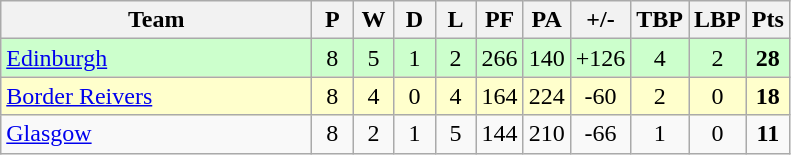<table class="wikitable" style="text-align: center;">
<tr>
<th width="200">Team</th>
<th width="20">P</th>
<th width="20">W</th>
<th width="20">D</th>
<th width="20">L</th>
<th width="20">PF</th>
<th width="20">PA</th>
<th width="25">+/-</th>
<th width="25">TBP</th>
<th width="25">LBP</th>
<th width="20">Pts</th>
</tr>
<tr bgcolor="#ccffcc">
<td align="left"><a href='#'>Edinburgh</a></td>
<td>8</td>
<td>5</td>
<td>1</td>
<td>2</td>
<td>266</td>
<td>140</td>
<td>+126</td>
<td>4</td>
<td>2</td>
<td><strong>28</strong></td>
</tr>
<tr bgcolor="#ffffcc">
<td align="left"><a href='#'>Border Reivers</a></td>
<td>8</td>
<td>4</td>
<td>0</td>
<td>4</td>
<td>164</td>
<td>224</td>
<td>-60</td>
<td>2</td>
<td>0</td>
<td><strong>18</strong></td>
</tr>
<tr>
<td align="left"><a href='#'>Glasgow</a></td>
<td>8</td>
<td>2</td>
<td>1</td>
<td>5</td>
<td>144</td>
<td>210</td>
<td>-66</td>
<td>1</td>
<td>0</td>
<td><strong>11</strong></td>
</tr>
</table>
